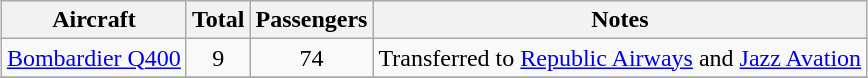<table class="wikitable" style="margin-left:auto; margin-right:auto">
<tr>
<th>Aircraft</th>
<th>Total</th>
<th>Passengers</th>
<th>Notes</th>
</tr>
<tr>
<td><a href='#'>Bombardier Q400</a></td>
<td align="center">9</td>
<td align="center">74</td>
<td>Transferred to <a href='#'>Republic Airways</a> and <a href='#'>Jazz Avation</a></td>
</tr>
<tr>
</tr>
</table>
